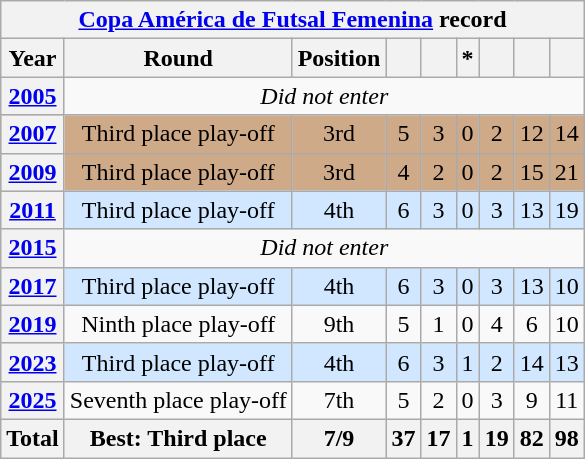<table class="wikitable" style="text-align: center;">
<tr>
<th colspan="9"><a href='#'>Copa América de Futsal Femenina</a> record</th>
</tr>
<tr>
<th>Year</th>
<th>Round</th>
<th>Position</th>
<th></th>
<th></th>
<th>*</th>
<th></th>
<th></th>
<th></th>
</tr>
<tr>
<th> <a href='#'>2005</a></th>
<td colspan="8"><em>Did not enter</em></td>
</tr>
<tr bgcolor=#cfaa88>
<th> <a href='#'>2007</a></th>
<td>Third place play-off</td>
<td>3rd</td>
<td>5</td>
<td>3</td>
<td>0</td>
<td>2</td>
<td>12</td>
<td>14</td>
</tr>
<tr bgcolor=#cfaa88>
<th> <a href='#'>2009</a></th>
<td>Third place play-off</td>
<td>3rd</td>
<td>4</td>
<td>2</td>
<td>0</td>
<td>2</td>
<td>15</td>
<td>21</td>
</tr>
<tr bgcolor=#D0E7FF>
<th> <a href='#'>2011</a></th>
<td>Third place play-off</td>
<td>4th</td>
<td>6</td>
<td>3</td>
<td>0</td>
<td>3</td>
<td>13</td>
<td>19</td>
</tr>
<tr>
<th> <a href='#'>2015</a></th>
<td colspan="8"><em>Did not enter</em></td>
</tr>
<tr bgcolor=#D0E7FF>
<th> <a href='#'>2017</a></th>
<td>Third place play-off</td>
<td>4th</td>
<td>6</td>
<td>3</td>
<td>0</td>
<td>3</td>
<td>13</td>
<td>10</td>
</tr>
<tr>
<th> <a href='#'>2019</a></th>
<td>Ninth place play-off</td>
<td>9th</td>
<td>5</td>
<td>1</td>
<td>0</td>
<td>4</td>
<td>6</td>
<td>10</td>
</tr>
<tr bgcolor=#D0E7FF>
<th> <a href='#'>2023</a></th>
<td>Third place play-off</td>
<td>4th</td>
<td>6</td>
<td>3</td>
<td>1</td>
<td>2</td>
<td>14</td>
<td>13</td>
</tr>
<tr>
<th> <a href='#'>2025</a></th>
<td>Seventh place play-off</td>
<td>7th</td>
<td>5</td>
<td>2</td>
<td>0</td>
<td>3</td>
<td>9</td>
<td>11</td>
</tr>
<tr>
<th>Total</th>
<th>Best: Third place</th>
<th>7/9</th>
<th>37</th>
<th>17</th>
<th>1</th>
<th>19</th>
<th>82</th>
<th>98</th>
</tr>
</table>
